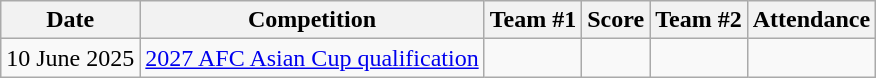<table class="wikitable">
<tr>
<th>Date</th>
<th>Competition</th>
<th>Team #1</th>
<th>Score</th>
<th>Team #2</th>
<th>Attendance</th>
</tr>
<tr>
<td>10 June 2025</td>
<td><a href='#'>2027 AFC Asian Cup qualification</a></td>
<td></td>
<td></td>
<td></td>
<td></td>
</tr>
</table>
